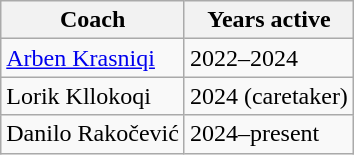<table class="wikitable">
<tr>
<th>Coach</th>
<th>Years active</th>
</tr>
<tr>
<td> <a href='#'>Arben Krasniqi</a></td>
<td>2022–2024</td>
</tr>
<tr>
<td> Lorik Kllokoqi</td>
<td>2024 (caretaker)</td>
</tr>
<tr>
<td> Danilo Rakočević</td>
<td>2024–present</td>
</tr>
</table>
